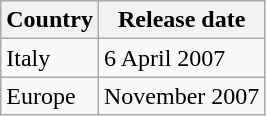<table class="wikitable">
<tr>
<th>Country</th>
<th>Release date</th>
</tr>
<tr>
<td>Italy</td>
<td>6 April 2007</td>
</tr>
<tr>
<td>Europe</td>
<td>November 2007</td>
</tr>
</table>
